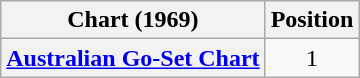<table class="wikitable plainrowheaders">
<tr>
<th scope="col">Chart (1969)</th>
<th scope="col">Position</th>
</tr>
<tr>
<th scope="row"><a href='#'>Australian Go-Set Chart</a></th>
<td style="text-align:center;">1</td>
</tr>
</table>
